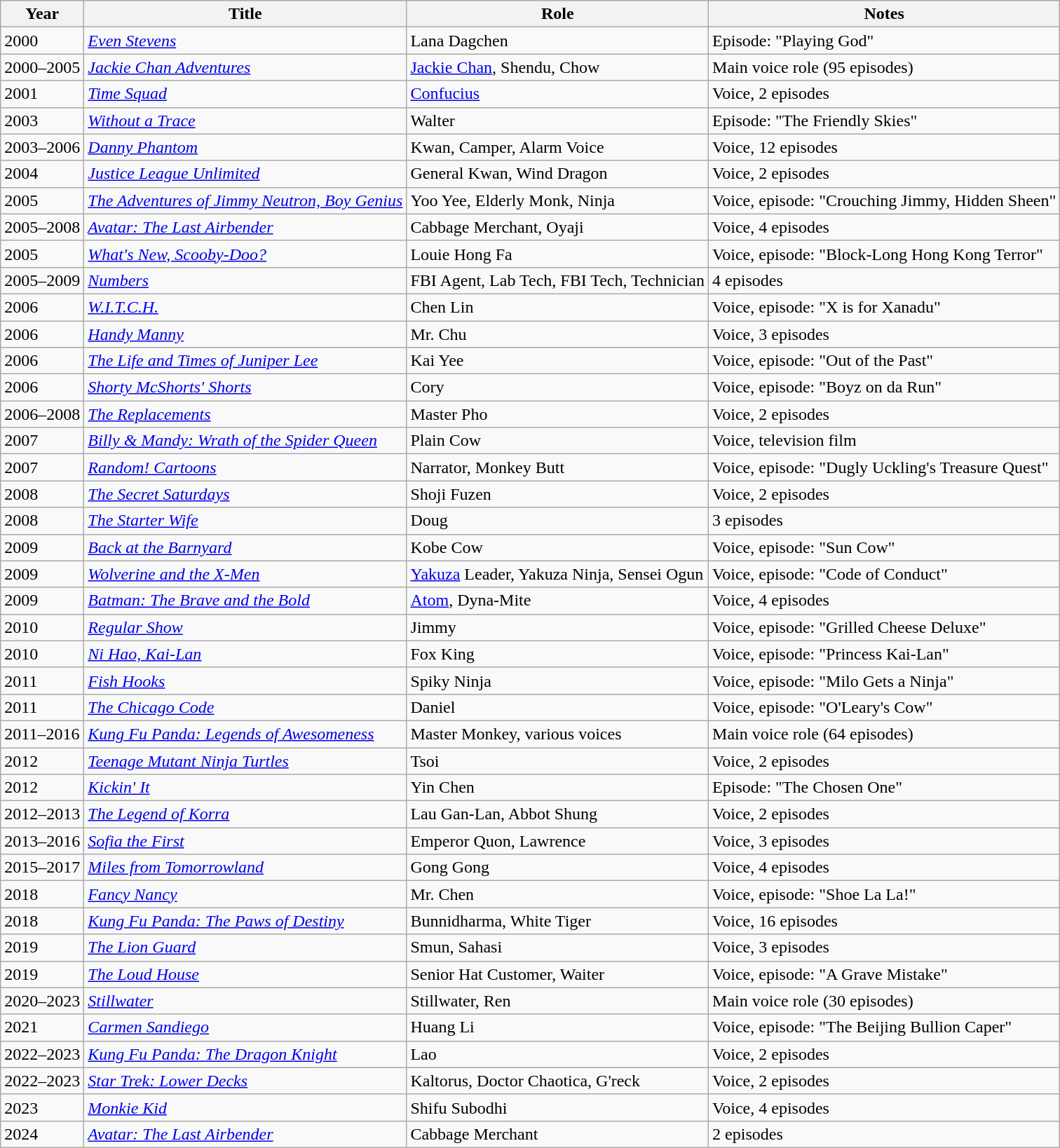<table class="wikitable">
<tr>
<th>Year</th>
<th>Title</th>
<th>Role</th>
<th>Notes</th>
</tr>
<tr>
<td>2000</td>
<td><em><a href='#'>Even Stevens</a></em></td>
<td>Lana Dagchen</td>
<td>Episode: "Playing God"</td>
</tr>
<tr>
<td>2000–2005</td>
<td><em><a href='#'>Jackie Chan Adventures</a></em></td>
<td><a href='#'>Jackie Chan</a>, Shendu, Chow</td>
<td>Main voice role (95 episodes)</td>
</tr>
<tr>
<td>2001</td>
<td><em><a href='#'>Time Squad</a></em></td>
<td><a href='#'>Confucius</a></td>
<td>Voice, 2 episodes</td>
</tr>
<tr>
<td>2003</td>
<td><em><a href='#'>Without a Trace</a></em></td>
<td>Walter</td>
<td>Episode: "The Friendly Skies"</td>
</tr>
<tr>
<td>2003–2006</td>
<td><em><a href='#'>Danny Phantom</a></em></td>
<td>Kwan, Camper, Alarm Voice</td>
<td>Voice, 12 episodes</td>
</tr>
<tr>
<td>2004</td>
<td><em><a href='#'>Justice League Unlimited</a></em></td>
<td>General Kwan, Wind Dragon</td>
<td>Voice, 2 episodes</td>
</tr>
<tr>
<td>2005</td>
<td><em><a href='#'>The Adventures of Jimmy Neutron, Boy Genius</a></em></td>
<td>Yoo Yee, Elderly Monk, Ninja</td>
<td>Voice, episode: "Crouching Jimmy, Hidden Sheen"</td>
</tr>
<tr>
<td>2005–2008</td>
<td><em><a href='#'>Avatar: The Last Airbender</a></em></td>
<td>Cabbage Merchant, Oyaji</td>
<td>Voice, 4 episodes</td>
</tr>
<tr>
<td>2005</td>
<td><em><a href='#'>What's New, Scooby-Doo?</a></em></td>
<td>Louie Hong Fa</td>
<td>Voice, episode: "Block-Long Hong Kong Terror"</td>
</tr>
<tr>
<td>2005–2009</td>
<td><em><a href='#'>Numbers</a></em></td>
<td>FBI Agent, Lab Tech, FBI Tech, Technician</td>
<td>4 episodes</td>
</tr>
<tr>
<td>2006</td>
<td><em><a href='#'>W.I.T.C.H.</a></em></td>
<td>Chen Lin</td>
<td>Voice, episode: "X is for Xanadu"</td>
</tr>
<tr>
<td>2006</td>
<td><em><a href='#'>Handy Manny</a></em></td>
<td>Mr. Chu</td>
<td>Voice, 3 episodes</td>
</tr>
<tr>
<td>2006</td>
<td><em><a href='#'>The Life and Times of Juniper Lee</a></em></td>
<td>Kai Yee</td>
<td>Voice, episode: "Out of the Past"</td>
</tr>
<tr>
<td>2006</td>
<td><em><a href='#'>Shorty McShorts' Shorts</a></em></td>
<td>Cory</td>
<td>Voice, episode: "Boyz on da Run"</td>
</tr>
<tr>
<td>2006–2008</td>
<td><em><a href='#'>The Replacements</a></em></td>
<td>Master Pho</td>
<td>Voice, 2 episodes</td>
</tr>
<tr>
<td>2007</td>
<td><em><a href='#'>Billy & Mandy: Wrath of the Spider Queen</a></em></td>
<td>Plain Cow</td>
<td>Voice, television film</td>
</tr>
<tr>
<td>2007</td>
<td><em><a href='#'>Random! Cartoons</a></em></td>
<td>Narrator, Monkey Butt</td>
<td>Voice, episode: "Dugly Uckling's Treasure Quest"</td>
</tr>
<tr>
<td>2008</td>
<td><em><a href='#'>The Secret Saturdays</a></em></td>
<td>Shoji Fuzen</td>
<td>Voice, 2 episodes</td>
</tr>
<tr>
<td>2008</td>
<td><em><a href='#'>The Starter Wife</a></em></td>
<td>Doug</td>
<td>3 episodes</td>
</tr>
<tr>
<td>2009</td>
<td><em><a href='#'>Back at the Barnyard</a></em></td>
<td>Kobe Cow</td>
<td>Voice, episode: "Sun Cow"</td>
</tr>
<tr>
<td>2009</td>
<td><em><a href='#'>Wolverine and the X-Men</a></em></td>
<td><a href='#'>Yakuza</a> Leader, Yakuza Ninja, Sensei Ogun</td>
<td>Voice, episode: "Code of Conduct"</td>
</tr>
<tr>
<td>2009</td>
<td><em><a href='#'>Batman: The Brave and the Bold</a></em></td>
<td><a href='#'>Atom</a>, Dyna-Mite</td>
<td>Voice, 4 episodes</td>
</tr>
<tr>
<td>2010</td>
<td><em><a href='#'>Regular Show</a></em></td>
<td>Jimmy</td>
<td>Voice, episode: "Grilled Cheese Deluxe"</td>
</tr>
<tr>
<td>2010</td>
<td><em><a href='#'>Ni Hao, Kai-Lan</a></em></td>
<td>Fox King</td>
<td>Voice, episode: "Princess Kai-Lan"</td>
</tr>
<tr>
<td>2011</td>
<td><em><a href='#'>Fish Hooks</a></em></td>
<td>Spiky Ninja</td>
<td>Voice, episode: "Milo Gets a Ninja"</td>
</tr>
<tr>
<td>2011</td>
<td><em><a href='#'>The Chicago Code</a></em></td>
<td>Daniel</td>
<td>Voice, episode: "O'Leary's Cow"</td>
</tr>
<tr>
<td>2011–2016</td>
<td><em><a href='#'>Kung Fu Panda: Legends of Awesomeness</a></em></td>
<td>Master Monkey, various voices</td>
<td>Main voice role (64 episodes)</td>
</tr>
<tr>
<td>2012</td>
<td><em><a href='#'>Teenage Mutant Ninja Turtles</a></em></td>
<td>Tsoi</td>
<td>Voice, 2 episodes</td>
</tr>
<tr>
<td>2012</td>
<td><em><a href='#'>Kickin' It</a></em></td>
<td>Yin Chen</td>
<td>Episode: "The Chosen One"</td>
</tr>
<tr>
<td>2012–2013</td>
<td><em><a href='#'>The Legend of Korra</a></em></td>
<td>Lau Gan-Lan, Abbot Shung</td>
<td>Voice, 2 episodes</td>
</tr>
<tr>
<td>2013–2016</td>
<td><em><a href='#'>Sofia the First</a></em></td>
<td>Emperor Quon, Lawrence</td>
<td>Voice, 3 episodes</td>
</tr>
<tr>
<td>2015–2017</td>
<td><em><a href='#'>Miles from Tomorrowland</a></em></td>
<td>Gong Gong</td>
<td>Voice, 4 episodes</td>
</tr>
<tr>
<td>2018</td>
<td><em><a href='#'>Fancy Nancy</a></em></td>
<td>Mr. Chen</td>
<td>Voice, episode: "Shoe La La!"</td>
</tr>
<tr>
<td>2018</td>
<td><em><a href='#'>Kung Fu Panda: The Paws of Destiny</a></em></td>
<td>Bunnidharma, White Tiger</td>
<td>Voice, 16 episodes</td>
</tr>
<tr>
<td>2019</td>
<td><em><a href='#'>The Lion Guard</a></em></td>
<td>Smun, Sahasi</td>
<td>Voice, 3 episodes</td>
</tr>
<tr>
<td>2019</td>
<td><em><a href='#'>The Loud House</a></em></td>
<td>Senior Hat Customer, Waiter</td>
<td>Voice, episode: "A Grave Mistake"</td>
</tr>
<tr>
<td>2020–2023</td>
<td><em><a href='#'>Stillwater</a></em></td>
<td>Stillwater, Ren</td>
<td>Main voice role (30 episodes)</td>
</tr>
<tr>
<td>2021</td>
<td><em><a href='#'>Carmen Sandiego</a></em></td>
<td>Huang Li</td>
<td>Voice, episode: "The Beijing Bullion Caper"</td>
</tr>
<tr>
<td>2022–2023</td>
<td><em><a href='#'>Kung Fu Panda: The Dragon Knight</a></em></td>
<td>Lao</td>
<td>Voice, 2 episodes</td>
</tr>
<tr>
<td>2022–2023</td>
<td><em><a href='#'>Star Trek: Lower Decks</a></em></td>
<td>Kaltorus, Doctor Chaotica, G'reck</td>
<td>Voice, 2 episodes</td>
</tr>
<tr>
<td>2023</td>
<td><em><a href='#'>Monkie Kid</a></em></td>
<td>Shifu Subodhi</td>
<td>Voice, 4 episodes</td>
</tr>
<tr>
<td>2024</td>
<td><em><a href='#'>Avatar: The Last Airbender</a></em></td>
<td>Cabbage Merchant</td>
<td>2 episodes</td>
</tr>
</table>
